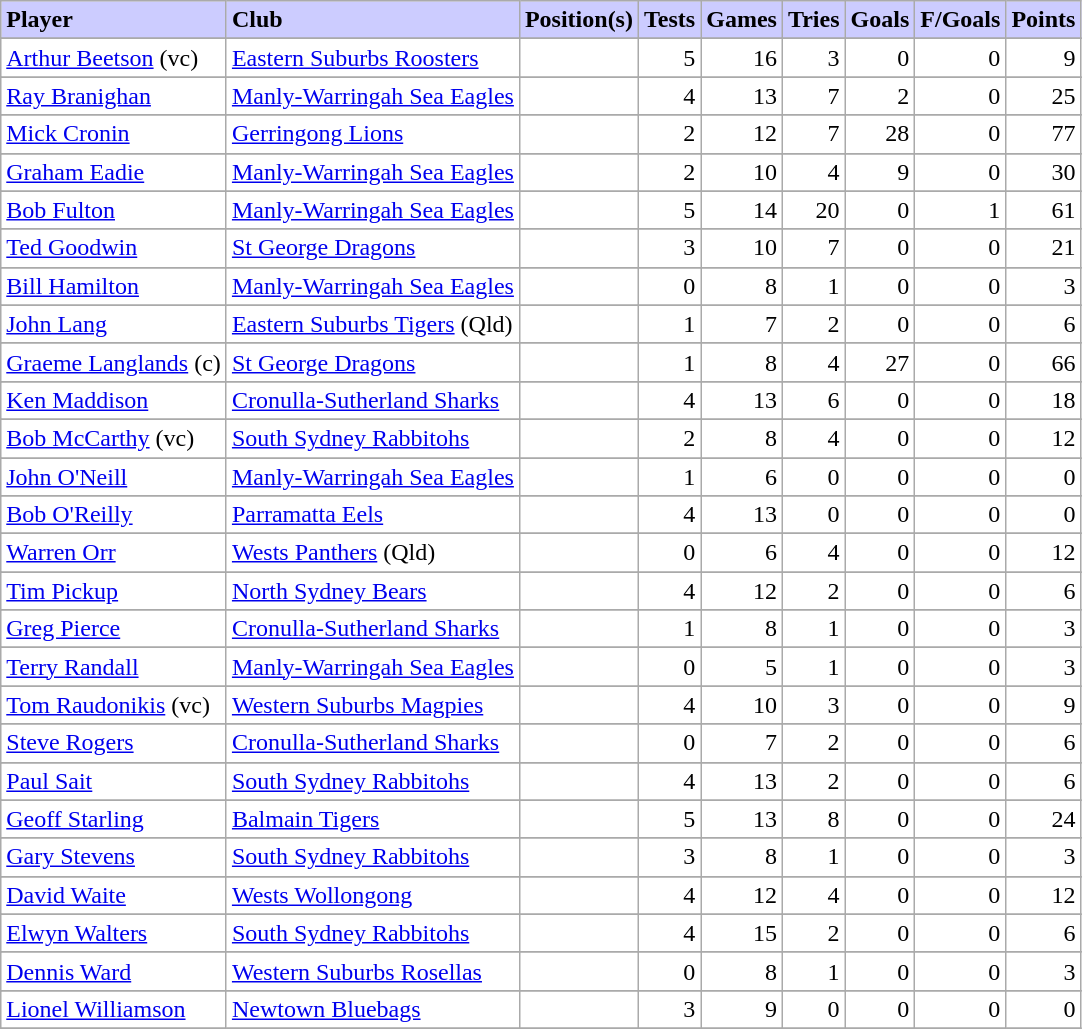<table class=wikitable>
<tr bgcolor="#CCCCFF">
<td><strong>Player</strong></td>
<td><strong>Club</strong></td>
<td><strong>Position(s)</strong></td>
<td><strong>Tests</strong></td>
<td><strong>Games</strong></td>
<td><strong>Tries</strong></td>
<td><strong>Goals</strong></td>
<td><strong>F/Goals</strong></td>
<td><strong>Points</strong></td>
</tr>
<tr>
</tr>
<tr bgcolor="#FFFFFF">
<td><a href='#'>Arthur Beetson</a> (vc)</td>
<td> <a href='#'>Eastern Suburbs Roosters</a></td>
<td></td>
<td align=right>5</td>
<td align=right>16</td>
<td align=right>3</td>
<td align=right>0</td>
<td align=right>0</td>
<td align=right>9</td>
</tr>
<tr>
</tr>
<tr bgcolor="#FFFFFF">
<td><a href='#'>Ray Branighan</a></td>
<td> <a href='#'>Manly-Warringah Sea Eagles</a></td>
<td></td>
<td align=right>4</td>
<td align=right>13</td>
<td align=right>7</td>
<td align=right>2</td>
<td align=right>0</td>
<td align=right>25</td>
</tr>
<tr>
</tr>
<tr bgcolor="#FFFFFF">
<td><a href='#'>Mick Cronin</a></td>
<td> <a href='#'>Gerringong Lions</a></td>
<td></td>
<td align=right>2</td>
<td align=right>12</td>
<td align=right>7</td>
<td align=right>28</td>
<td align=right>0</td>
<td align=right>77</td>
</tr>
<tr>
</tr>
<tr bgcolor="#FFFFFF">
<td><a href='#'>Graham Eadie</a></td>
<td> <a href='#'>Manly-Warringah Sea Eagles</a></td>
<td></td>
<td align=right>2</td>
<td align=right>10</td>
<td align=right>4</td>
<td align=right>9</td>
<td align=right>0</td>
<td align=right>30</td>
</tr>
<tr>
</tr>
<tr bgcolor="#FFFFFF">
<td><a href='#'>Bob Fulton</a></td>
<td> <a href='#'>Manly-Warringah Sea Eagles</a></td>
<td></td>
<td align=right>5</td>
<td align=right>14</td>
<td align=right>20</td>
<td align=right>0</td>
<td align=right>1</td>
<td align=right>61</td>
</tr>
<tr>
</tr>
<tr bgcolor="#FFFFFF">
<td><a href='#'>Ted Goodwin</a></td>
<td> <a href='#'>St George Dragons</a></td>
<td></td>
<td align=right>3</td>
<td align=right>10</td>
<td align=right>7</td>
<td align=right>0</td>
<td align=right>0</td>
<td align=right>21</td>
</tr>
<tr>
</tr>
<tr bgcolor="#FFFFFF">
<td><a href='#'>Bill Hamilton</a></td>
<td> <a href='#'>Manly-Warringah Sea Eagles</a></td>
<td></td>
<td align=right>0</td>
<td align=right>8</td>
<td align=right>1</td>
<td align=right>0</td>
<td align=right>0</td>
<td align=right>3</td>
</tr>
<tr>
</tr>
<tr bgcolor="#FFFFFF">
<td><a href='#'>John Lang</a></td>
<td> <a href='#'>Eastern Suburbs Tigers</a> (Qld)</td>
<td></td>
<td align=right>1</td>
<td align=right>7</td>
<td align=right>2</td>
<td align=right>0</td>
<td align=right>0</td>
<td align=right>6</td>
</tr>
<tr>
</tr>
<tr bgcolor="#FFFFFF">
<td><a href='#'>Graeme Langlands</a> (c)</td>
<td> <a href='#'>St George Dragons</a></td>
<td></td>
<td align=right>1</td>
<td align=right>8</td>
<td align=right>4</td>
<td align=right>27</td>
<td align=right>0</td>
<td align=right>66</td>
</tr>
<tr>
</tr>
<tr bgcolor="#FFFFFF">
<td><a href='#'>Ken Maddison</a></td>
<td> <a href='#'>Cronulla-Sutherland Sharks</a></td>
<td></td>
<td align=right>4</td>
<td align=right>13</td>
<td align=right>6</td>
<td align=right>0</td>
<td align=right>0</td>
<td align=right>18</td>
</tr>
<tr>
</tr>
<tr bgcolor="#FFFFFF">
<td><a href='#'>Bob McCarthy</a> (vc)</td>
<td> <a href='#'>South Sydney Rabbitohs</a></td>
<td></td>
<td align=right>2</td>
<td align=right>8</td>
<td align=right>4</td>
<td align=right>0</td>
<td align=right>0</td>
<td align=right>12</td>
</tr>
<tr>
</tr>
<tr bgcolor="#FFFFFF">
<td><a href='#'>John O'Neill</a></td>
<td> <a href='#'>Manly-Warringah Sea Eagles</a></td>
<td></td>
<td align=right>1</td>
<td align=right>6</td>
<td align=right>0</td>
<td align=right>0</td>
<td align=right>0</td>
<td align=right>0</td>
</tr>
<tr>
</tr>
<tr bgcolor="#FFFFFF">
<td><a href='#'>Bob O'Reilly</a></td>
<td> <a href='#'>Parramatta Eels</a></td>
<td></td>
<td align=right>4</td>
<td align=right>13</td>
<td align=right>0</td>
<td align=right>0</td>
<td align=right>0</td>
<td align=right>0</td>
</tr>
<tr>
</tr>
<tr bgcolor="#FFFFFF">
<td><a href='#'>Warren Orr</a></td>
<td> <a href='#'>Wests Panthers</a> (Qld)</td>
<td></td>
<td align=right>0</td>
<td align=right>6</td>
<td align=right>4</td>
<td align=right>0</td>
<td align=right>0</td>
<td align=right>12</td>
</tr>
<tr>
</tr>
<tr bgcolor="#FFFFFF">
<td><a href='#'>Tim Pickup</a></td>
<td> <a href='#'>North Sydney Bears</a></td>
<td></td>
<td align=right>4</td>
<td align=right>12</td>
<td align=right>2</td>
<td align=right>0</td>
<td align=right>0</td>
<td align=right>6</td>
</tr>
<tr>
</tr>
<tr bgcolor="#FFFFFF">
<td><a href='#'>Greg Pierce</a></td>
<td> <a href='#'>Cronulla-Sutherland Sharks</a></td>
<td></td>
<td align=right>1</td>
<td align=right>8</td>
<td align=right>1</td>
<td align=right>0</td>
<td align=right>0</td>
<td align=right>3</td>
</tr>
<tr>
</tr>
<tr bgcolor="#FFFFFF">
<td><a href='#'>Terry Randall</a></td>
<td> <a href='#'>Manly-Warringah Sea Eagles</a></td>
<td></td>
<td align=right>0</td>
<td align=right>5</td>
<td align=right>1</td>
<td align=right>0</td>
<td align=right>0</td>
<td align=right>3</td>
</tr>
<tr>
</tr>
<tr bgcolor="#FFFFFF">
<td><a href='#'>Tom Raudonikis</a> (vc)</td>
<td> <a href='#'>Western Suburbs Magpies</a></td>
<td></td>
<td align=right>4</td>
<td align=right>10</td>
<td align=right>3</td>
<td align=right>0</td>
<td align=right>0</td>
<td align=right>9</td>
</tr>
<tr>
</tr>
<tr bgcolor="#FFFFFF">
<td><a href='#'>Steve Rogers</a></td>
<td> <a href='#'>Cronulla-Sutherland Sharks</a></td>
<td></td>
<td align=right>0</td>
<td align=right>7</td>
<td align=right>2</td>
<td align=right>0</td>
<td align=right>0</td>
<td align=right>6</td>
</tr>
<tr>
</tr>
<tr bgcolor="#FFFFFF">
<td><a href='#'>Paul Sait</a></td>
<td> <a href='#'>South Sydney Rabbitohs</a></td>
<td></td>
<td align=right>4</td>
<td align=right>13</td>
<td align=right>2</td>
<td align=right>0</td>
<td align=right>0</td>
<td align=right>6</td>
</tr>
<tr>
</tr>
<tr bgcolor="#FFFFFF">
<td><a href='#'>Geoff Starling</a></td>
<td> <a href='#'>Balmain Tigers</a></td>
<td></td>
<td align=right>5</td>
<td align=right>13</td>
<td align=right>8</td>
<td align=right>0</td>
<td align=right>0</td>
<td align=right>24</td>
</tr>
<tr>
</tr>
<tr bgcolor="#FFFFFF">
<td><a href='#'>Gary Stevens</a></td>
<td> <a href='#'>South Sydney Rabbitohs</a></td>
<td></td>
<td align=right>3</td>
<td align=right>8</td>
<td align=right>1</td>
<td align=right>0</td>
<td align=right>0</td>
<td align=right>3</td>
</tr>
<tr>
</tr>
<tr bgcolor="#FFFFFF">
<td><a href='#'>David Waite</a></td>
<td> <a href='#'>Wests Wollongong</a></td>
<td></td>
<td align=right>4</td>
<td align=right>12</td>
<td align=right>4</td>
<td align=right>0</td>
<td align=right>0</td>
<td align=right>12</td>
</tr>
<tr>
</tr>
<tr bgcolor="#FFFFFF">
<td><a href='#'>Elwyn Walters</a></td>
<td> <a href='#'>South Sydney Rabbitohs</a></td>
<td></td>
<td align=right>4</td>
<td align=right>15</td>
<td align=right>2</td>
<td align=right>0</td>
<td align=right>0</td>
<td align=right>6</td>
</tr>
<tr>
</tr>
<tr bgcolor="#FFFFFF">
<td><a href='#'>Dennis Ward</a></td>
<td> <a href='#'>Western Suburbs Rosellas</a></td>
<td></td>
<td align=right>0</td>
<td align=right>8</td>
<td align=right>1</td>
<td align=right>0</td>
<td align=right>0</td>
<td align=right>3</td>
</tr>
<tr>
</tr>
<tr bgcolor="#FFFFFF">
<td><a href='#'>Lionel Williamson</a></td>
<td> <a href='#'>Newtown Bluebags</a></td>
<td></td>
<td align=right>3</td>
<td align=right>9</td>
<td align=right>0</td>
<td align=right>0</td>
<td align=right>0</td>
<td align=right>0</td>
</tr>
<tr>
</tr>
</table>
